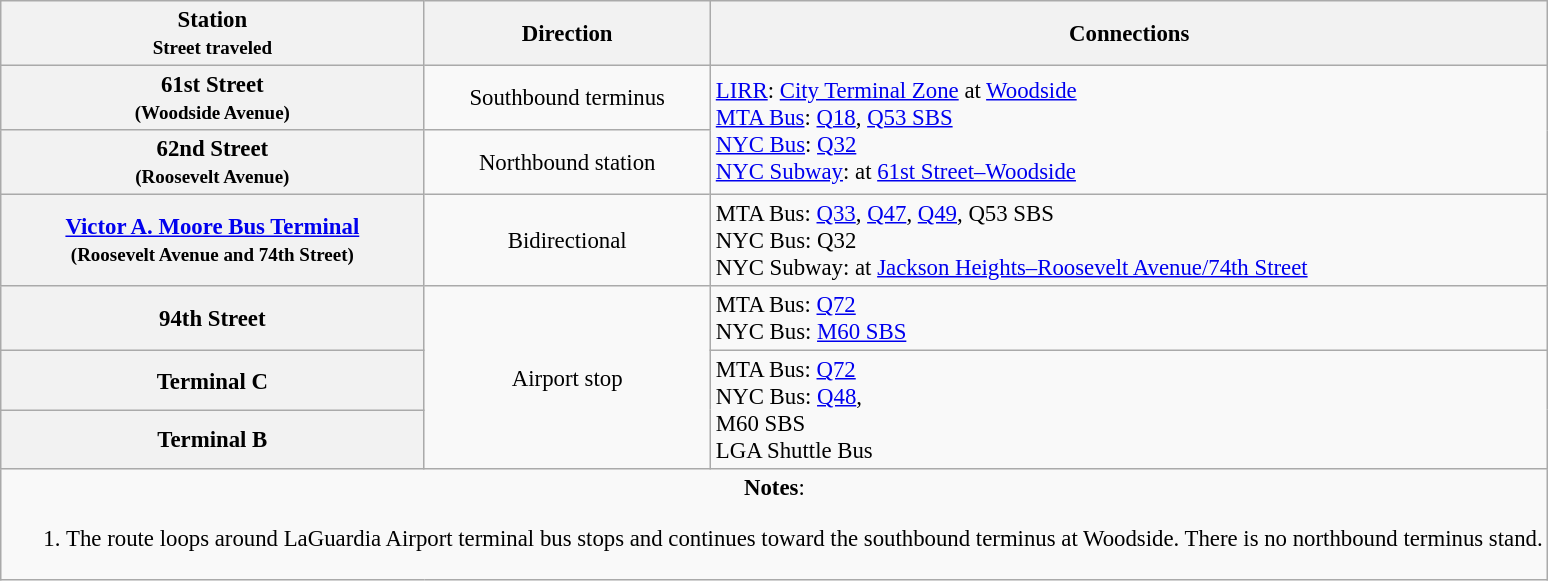<table class="wikitable collapsible" style="font-size: 95%;">
<tr>
<th>Station<br><small>Street traveled</small></th>
<th>Direction</th>
<th>Connections</th>
</tr>
<tr>
<th>61st Street<br><small>(Woodside Avenue)</small></th>
<td style="text-align:center;">Southbound terminus</td>
<td rowspan=2><a href='#'>LIRR</a>: <a href='#'>City Terminal Zone</a> at <a href='#'>Woodside</a><br><a href='#'>MTA Bus</a>: <a href='#'>Q18</a>, <a href='#'>Q53 SBS</a><br><a href='#'>NYC Bus</a>: <a href='#'>Q32</a><br><a href='#'>NYC Subway</a>:  at <a href='#'>61st Street–Woodside</a></td>
</tr>
<tr>
<th>62nd Street <br><small>(Roosevelt Avenue)</small></th>
<td style="text-align:center;">Northbound station</td>
</tr>
<tr>
<th><a href='#'>Victor A. Moore Bus Terminal</a><br><small>(Roosevelt Avenue and 74th Street)</small></th>
<td style="text-align:center;">Bidirectional</td>
<td>MTA Bus: <a href='#'>Q33</a>, <a href='#'>Q47</a>, <a href='#'>Q49</a>, Q53 SBS<br>NYC Bus: Q32<br>NYC Subway:  at <a href='#'>Jackson Heights–Roosevelt Avenue/74th Street</a></td>
</tr>
<tr>
<th>94th Street</th>
<td style="text-align:center;" rowspan="3">Airport stop</td>
<td>MTA Bus: <a href='#'>Q72</a> <br>NYC Bus: <a href='#'>M60 SBS</a></td>
</tr>
<tr>
<th>Terminal C</th>
<td rowspan="2">MTA Bus: <a href='#'>Q72</a> <br>NYC Bus: <a href='#'>Q48</a>,<br>M60 SBS<br>LGA Shuttle Bus</td>
</tr>
<tr>
<th>Terminal B</th>
</tr>
<tr>
<td colspan="3" style="text-align:center;"><strong>Notes</strong>:<br><ol><li>The route loops around LaGuardia Airport terminal bus stops and continues toward the southbound terminus at Woodside. There is no northbound terminus stand.</li></ol></td>
</tr>
</table>
